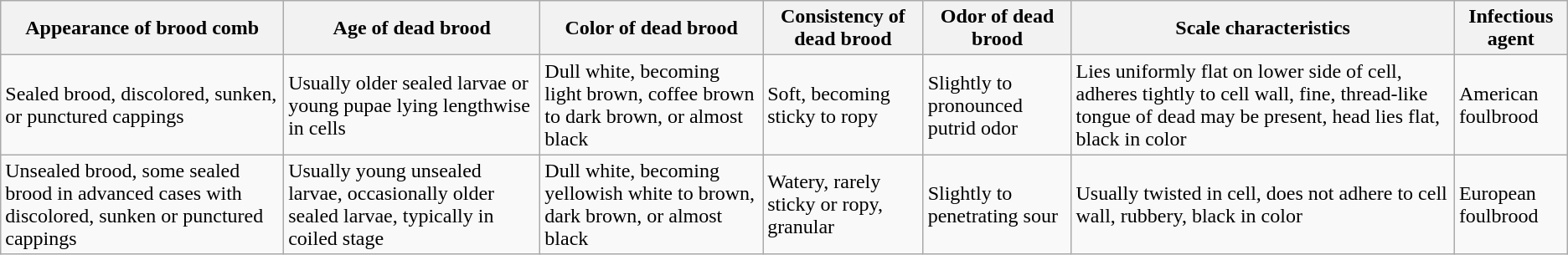<table class="wikitable sortable">
<tr>
<th>Appearance of brood comb</th>
<th>Age of dead brood</th>
<th>Color of dead brood</th>
<th>Consistency of dead brood</th>
<th>Odor of dead brood</th>
<th>Scale characteristics</th>
<th>Infectious agent</th>
</tr>
<tr>
<td>Sealed brood, discolored, sunken, or punctured cappings</td>
<td>Usually older sealed larvae or young pupae lying lengthwise in cells</td>
<td>Dull white, becoming light brown, coffee brown to dark brown, or almost black</td>
<td>Soft, becoming sticky to ropy</td>
<td>Slightly to pronounced putrid odor</td>
<td>Lies uniformly flat on lower side of cell, adheres tightly to cell wall, fine, thread-like tongue of dead may be present, head lies flat, black in color</td>
<td>American foulbrood</td>
</tr>
<tr>
<td>Unsealed brood, some sealed brood in advanced cases with discolored, sunken or punctured cappings</td>
<td>Usually young unsealed larvae, occasionally older sealed larvae, typically in coiled stage</td>
<td>Dull white, becoming yellowish white to brown, dark brown, or almost black</td>
<td>Watery, rarely sticky or ropy, granular</td>
<td>Slightly to penetrating sour</td>
<td>Usually twisted in cell, does not adhere to cell wall, rubbery, black in color</td>
<td>European foulbrood</td>
</tr>
</table>
